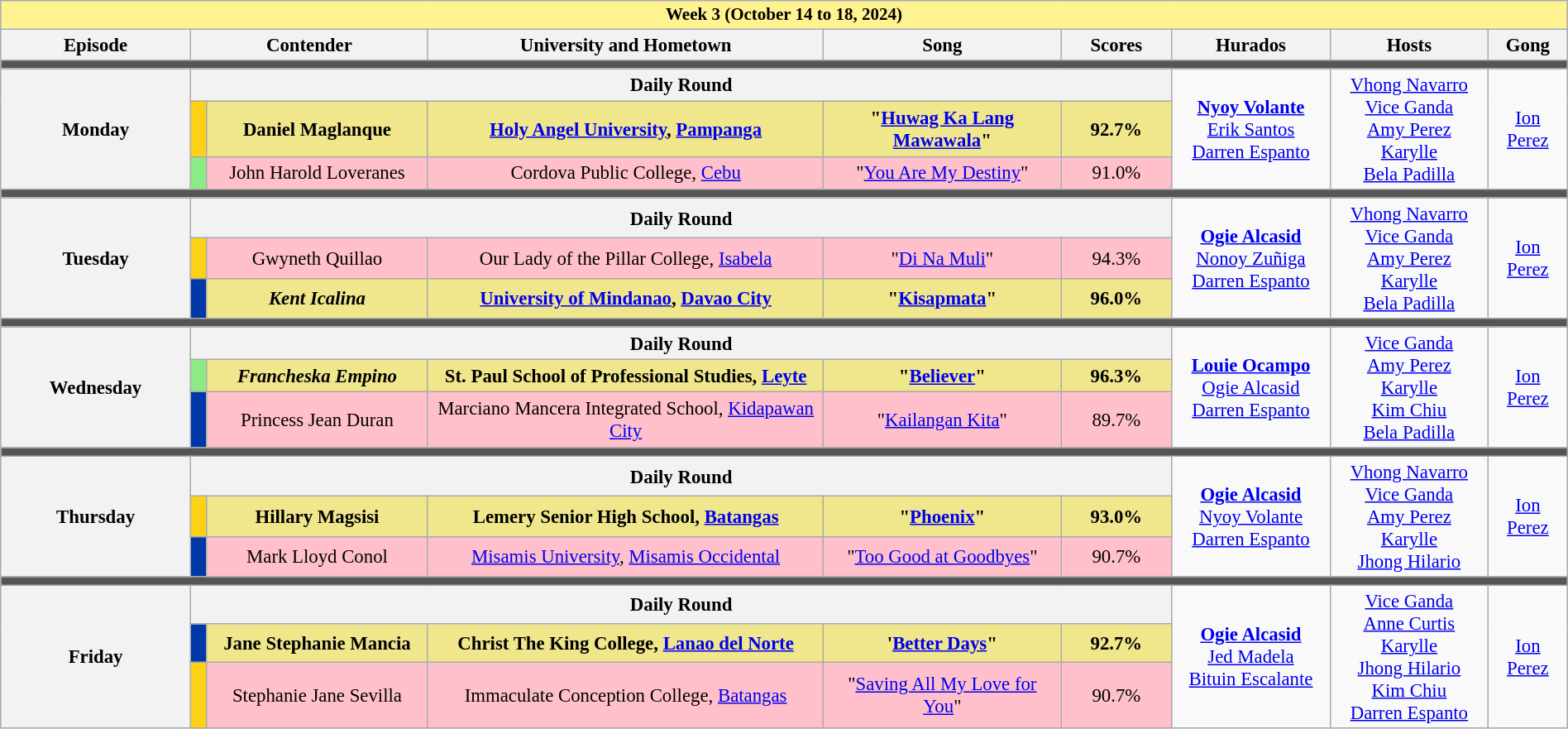<table class="wikitable mw-collapsible mw-collapsed" style="width:100%; text-align:center; font-size:95%;">
<tr>
<th colspan="9" style="background-color:#fff291;font-size:14px">Week 3 (October 14 to 18, 2024)</th>
</tr>
<tr>
<th width="12%">Episode</th>
<th colspan="2" width="15%">Contender</th>
<th width="25%">University and Hometown</th>
<th width="15%">Song</th>
<th width="7%">Scores</th>
<th width="10%">Hurados</th>
<th width="10%">Hosts</th>
<th width="05%">Gong</th>
</tr>
<tr>
<td colspan="9" style="background:#555;"></td>
</tr>
<tr>
<th rowspan="3">Monday<br></th>
<th colspan="5">Daily Round</th>
<td rowspan="3"><strong><a href='#'>Nyoy Volante</a></strong><br><a href='#'>Erik Santos</a><br><a href='#'>Darren Espanto</a></td>
<td rowspan="3"><a href='#'>Vhong Navarro</a><br><a href='#'>Vice Ganda</a><br><a href='#'>Amy Perez</a><br><a href='#'>Karylle</a><br><a href='#'>Bela Padilla</a></td>
<td rowspan="3"><a href='#'>Ion Perez</a></td>
</tr>
<tr style="background:Khaki">
<td width="01%" style="background:#FCD116"></td>
<td><strong>Daniel Maglanque</strong></td>
<td><strong><a href='#'>Holy Angel University</a>, <a href='#'>Pampanga</a></strong></td>
<td><strong>"<a href='#'>Huwag Ka Lang Mawawala</a>"</strong></td>
<td><strong>92.7%</strong></td>
</tr>
<tr style="background:pink">
<td width="01%" style="background:#8deb87"></td>
<td>John Harold Loveranes</td>
<td>Cordova Public College, <a href='#'>Cebu</a></td>
<td>"<a href='#'>You Are My Destiny</a>"</td>
<td>91.0%</td>
</tr>
<tr>
<td colspan="9" style="background:#555;"></td>
</tr>
<tr>
<th rowspan="3">Tuesday<br></th>
<th colspan="5">Daily Round</th>
<td rowspan="3"><strong><a href='#'>Ogie Alcasid</a></strong><br><a href='#'>Nonoy Zuñiga</a><br><a href='#'>Darren Espanto</a></td>
<td rowspan="3"><a href='#'>Vhong Navarro</a><br><a href='#'>Vice Ganda</a><br><a href='#'>Amy Perez</a><br><a href='#'>Karylle</a><br><a href='#'>Bela Padilla</a></td>
<td rowspan="3"><a href='#'>Ion Perez</a></td>
</tr>
<tr style="background:pink">
<td width="01%" style="background:#FCD116"></td>
<td>Gwyneth Quillao</td>
<td>Our Lady of the Pillar College, <a href='#'>Isabela</a></td>
<td>"<a href='#'>Di Na Muli</a>"</td>
<td>94.3%</td>
</tr>
<tr style="background:Khaki">
<td width="01%" style="background:#0038A8"></td>
<td><strong><em>Kent Icalina</em></strong></td>
<td><strong><a href='#'>University of Mindanao</a>, <a href='#'>Davao City</a></strong></td>
<td><strong>"<a href='#'>Kisapmata</a>"</strong></td>
<td><strong>96.0%</strong></td>
</tr>
<tr>
<td colspan="9" style="background:#555;"></td>
</tr>
<tr>
<th rowspan="3">Wednesday<br></th>
<th colspan="5">Daily Round</th>
<td rowspan="3"><strong><a href='#'>Louie Ocampo</a></strong><br><a href='#'>Ogie Alcasid</a><br><a href='#'>Darren Espanto</a></td>
<td rowspan="3"><a href='#'>Vice Ganda</a><br><a href='#'>Amy Perez</a><br><a href='#'>Karylle</a><br><a href='#'>Kim Chiu</a><br><a href='#'>Bela Padilla</a></td>
<td rowspan="3"><a href='#'>Ion Perez</a></td>
</tr>
<tr style="background:Khaki">
<td width="01%" style="background:#8deb87"></td>
<td><strong><em>Francheska Empino</em></strong></td>
<td><strong>St. Paul School of Professional Studies, <a href='#'>Leyte</a></strong></td>
<td><strong>"<a href='#'>Believer</a>"</strong></td>
<td><strong>96.3%</strong></td>
</tr>
<tr style="background:pink">
<td width="01%" style="background:#0038A8"></td>
<td>Princess Jean Duran</td>
<td>Marciano Mancera Integrated School, <a href='#'>Kidapawan City</a></td>
<td>"<a href='#'>Kailangan Kita</a>"</td>
<td>89.7%</td>
</tr>
<tr>
<td colspan="9" style="background:#555;"></td>
</tr>
<tr>
<th rowspan="3">Thursday<br></th>
<th colspan="5">Daily Round</th>
<td rowspan="3"><strong><a href='#'>Ogie Alcasid</a></strong><br><a href='#'>Nyoy Volante</a><br><a href='#'>Darren Espanto</a></td>
<td rowspan="3"><a href='#'>Vhong Navarro</a><br><a href='#'>Vice Ganda</a><br><a href='#'>Amy Perez</a><br><a href='#'>Karylle</a><br><a href='#'>Jhong Hilario</a></td>
<td rowspan="3"><a href='#'>Ion Perez</a></td>
</tr>
<tr style="background:Khaki">
<td width="01%" style="background:#FCD116"></td>
<td><strong>Hillary Magsisi</strong></td>
<td><strong>Lemery Senior High School, <a href='#'>Batangas</a></strong></td>
<td><strong>"<a href='#'>Phoenix</a>"</strong></td>
<td><strong>93.0%</strong></td>
</tr>
<tr style="background:pink">
<td width="01%" style="background:#0038A8"></td>
<td>Mark Lloyd Conol</td>
<td><a href='#'>Misamis University</a>, <a href='#'>Misamis Occidental</a></td>
<td>"<a href='#'>Too Good at Goodbyes</a>"</td>
<td>90.7%</td>
</tr>
<tr>
<td colspan="9" style="background:#555;"></td>
</tr>
<tr>
<th rowspan="3">Friday<br></th>
<th colspan="5">Daily Round</th>
<td rowspan="3"><strong><a href='#'>Ogie Alcasid</a></strong><br><a href='#'>Jed Madela</a><br><a href='#'>Bituin Escalante</a></td>
<td rowspan="3"><a href='#'>Vice Ganda</a><br><a href='#'>Anne Curtis</a><br><a href='#'>Karylle</a><br><a href='#'>Jhong Hilario</a><br><a href='#'>Kim Chiu</a><br><a href='#'>Darren Espanto</a></td>
<td rowspan="3"><a href='#'>Ion Perez</a></td>
</tr>
<tr style="background:Khaki">
<td width="01%" style="background:#0038A8"></td>
<td><strong>Jane Stephanie Mancia</strong></td>
<td><strong>Christ The King College, <a href='#'>Lanao del Norte</a></strong></td>
<td><strong>'<a href='#'>Better Days</a>"</strong></td>
<td><strong>92.7%</strong></td>
</tr>
<tr style="background:pink">
<td width="01%" style="background:#FCD116"></td>
<td>Stephanie Jane Sevilla</td>
<td>Immaculate Conception College, <a href='#'>Batangas</a></td>
<td>"<a href='#'>Saving All My Love for You</a>"</td>
<td>90.7%</td>
</tr>
</table>
